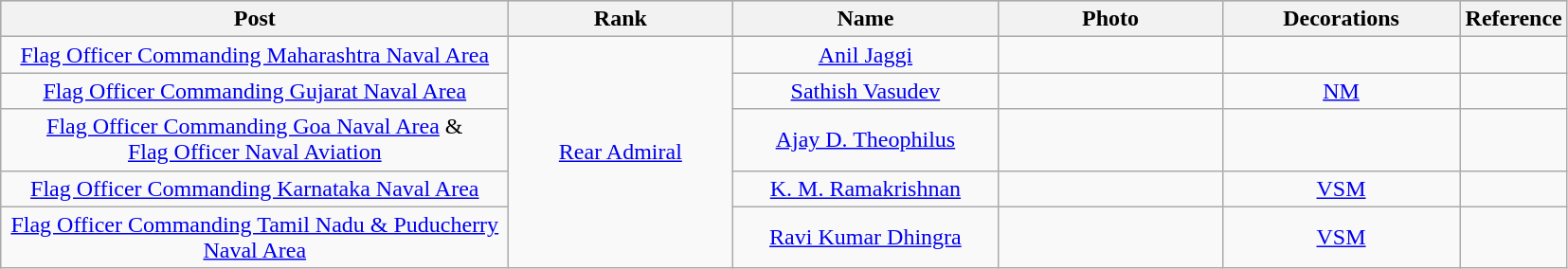<table class="wikitable" style="text-align:center">
<tr style="background:#cccccc">
<th scope="col" style="width: 350px;">Post</th>
<th scope="col" style="width: 150px;">Rank</th>
<th scope="col" style="width: 180px;">Name</th>
<th scope="col" style="width: 150px;">Photo</th>
<th scope="col" style="width: 160px;">Decorations</th>
<th scope="col" style="width: 5px;">Reference</th>
</tr>
<tr>
<td><a href='#'>Flag Officer Commanding Maharashtra Naval Area</a></td>
<td rowspan="5"><a href='#'>Rear Admiral</a></td>
<td><a href='#'>Anil Jaggi</a></td>
<td></td>
<td></td>
<td></td>
</tr>
<tr>
<td><a href='#'>Flag Officer Commanding Gujarat Naval Area</a></td>
<td><a href='#'>Sathish Vasudev</a></td>
<td></td>
<td><a href='#'>NM</a></td>
<td></td>
</tr>
<tr>
<td><a href='#'>Flag Officer Commanding Goa Naval Area</a> & <br> <a href='#'>Flag Officer Naval Aviation</a></td>
<td><a href='#'>Ajay D. Theophilus</a></td>
<td></td>
<td></td>
<td></td>
</tr>
<tr>
<td><a href='#'>Flag Officer Commanding Karnataka Naval Area</a></td>
<td><a href='#'>K. M. Ramakrishnan</a></td>
<td></td>
<td><a href='#'>VSM</a></td>
<td></td>
</tr>
<tr>
<td><a href='#'>Flag Officer Commanding Tamil Nadu & Puducherry Naval Area</a></td>
<td><a href='#'>Ravi Kumar Dhingra</a></td>
<td></td>
<td><a href='#'>VSM</a></td>
<td></td>
</tr>
</table>
